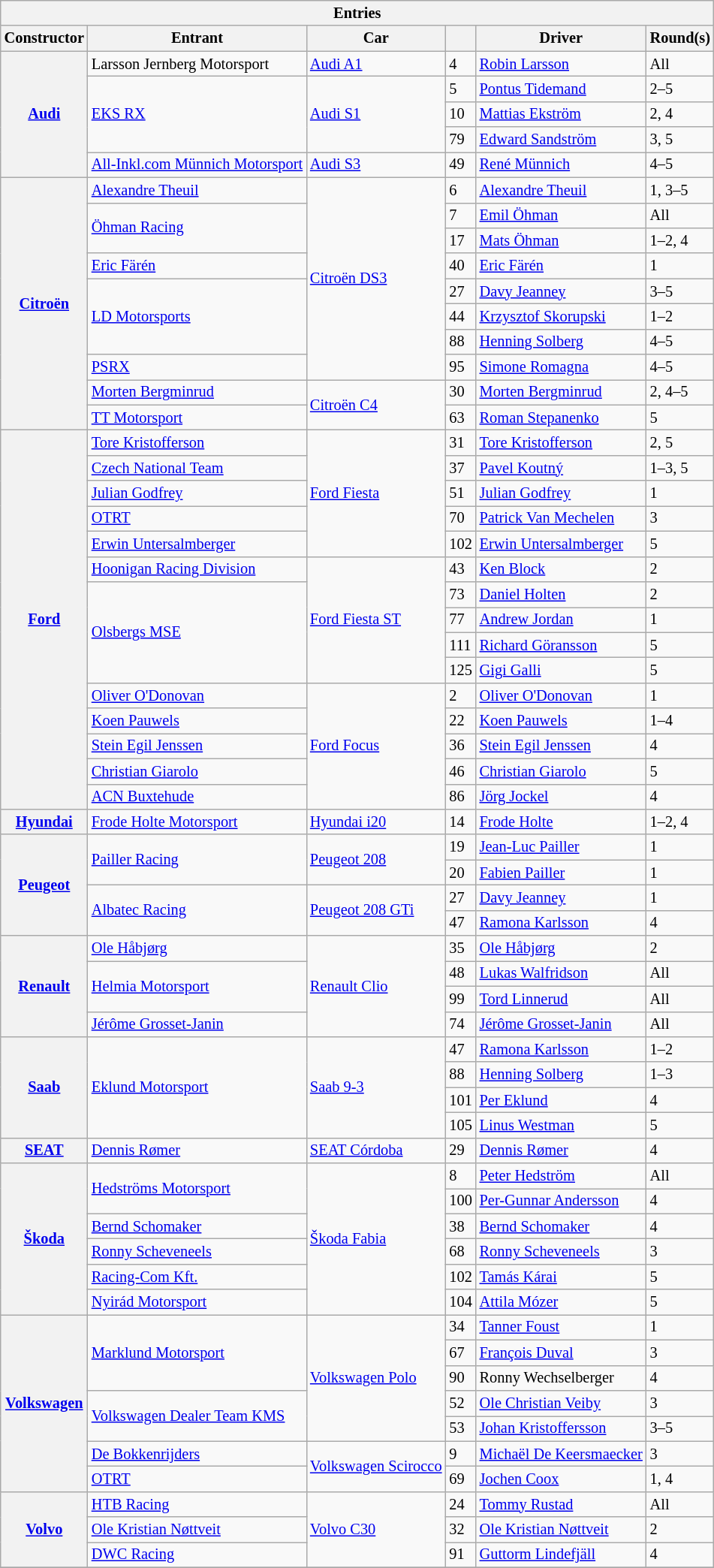<table class="wikitable" style="font-size: 85%">
<tr>
<th colspan="7">Entries</th>
</tr>
<tr>
<th>Constructor</th>
<th>Entrant</th>
<th>Car</th>
<th></th>
<th>Driver</th>
<th>Round(s)</th>
</tr>
<tr>
<th rowspan=5><a href='#'>Audi</a></th>
<td> Larsson Jernberg Motorsport</td>
<td><a href='#'>Audi A1</a></td>
<td>4</td>
<td> <a href='#'>Robin Larsson</a></td>
<td>All</td>
</tr>
<tr>
<td rowspan=3> <a href='#'>EKS RX</a></td>
<td rowspan=3><a href='#'>Audi S1</a></td>
<td>5</td>
<td> <a href='#'>Pontus Tidemand</a></td>
<td>2–5</td>
</tr>
<tr>
<td>10</td>
<td> <a href='#'>Mattias Ekström</a></td>
<td>2, 4</td>
</tr>
<tr>
<td>79</td>
<td> <a href='#'>Edward Sandström</a></td>
<td>3, 5</td>
</tr>
<tr>
<td> <a href='#'>All-Inkl.com Münnich Motorsport</a></td>
<td><a href='#'>Audi S3</a></td>
<td>49</td>
<td> <a href='#'>René Münnich</a></td>
<td>4–5</td>
</tr>
<tr>
<th rowspan=10><a href='#'>Citroën</a></th>
<td> <a href='#'>Alexandre Theuil</a></td>
<td rowspan=8><a href='#'>Citroën DS3</a></td>
<td>6</td>
<td> <a href='#'>Alexandre Theuil</a></td>
<td>1, 3–5</td>
</tr>
<tr>
<td rowspan=2> <a href='#'>Öhman Racing</a></td>
<td>7</td>
<td> <a href='#'>Emil Öhman</a></td>
<td>All</td>
</tr>
<tr>
<td>17</td>
<td> <a href='#'>Mats Öhman</a></td>
<td>1–2, 4</td>
</tr>
<tr>
<td> <a href='#'>Eric Färén</a></td>
<td>40</td>
<td> <a href='#'>Eric Färén</a></td>
<td>1</td>
</tr>
<tr>
<td rowspan=3> <a href='#'>LD Motorsports</a></td>
<td>27</td>
<td> <a href='#'>Davy Jeanney</a></td>
<td>3–5</td>
</tr>
<tr>
<td>44</td>
<td> <a href='#'>Krzysztof Skorupski</a></td>
<td>1–2</td>
</tr>
<tr>
<td>88</td>
<td> <a href='#'>Henning Solberg</a></td>
<td>4–5</td>
</tr>
<tr>
<td> <a href='#'>PSRX</a></td>
<td>95</td>
<td> <a href='#'>Simone Romagna</a></td>
<td>4–5</td>
</tr>
<tr>
<td> <a href='#'>Morten Bergminrud</a></td>
<td rowspan=2><a href='#'>Citroën C4</a></td>
<td>30</td>
<td> <a href='#'>Morten Bergminrud</a></td>
<td>2, 4–5</td>
</tr>
<tr>
<td> <a href='#'>TT Motorsport</a></td>
<td>63</td>
<td> <a href='#'>Roman Stepanenko</a></td>
<td>5</td>
</tr>
<tr>
<th rowspan=15><a href='#'>Ford</a></th>
<td> <a href='#'>Tore Kristofferson</a></td>
<td rowspan=5><a href='#'>Ford Fiesta</a></td>
<td>31</td>
<td> <a href='#'>Tore Kristofferson</a></td>
<td>2, 5</td>
</tr>
<tr>
<td> <a href='#'>Czech National Team</a></td>
<td>37</td>
<td> <a href='#'>Pavel Koutný</a></td>
<td>1–3, 5</td>
</tr>
<tr>
<td> <a href='#'>Julian Godfrey</a></td>
<td>51</td>
<td> <a href='#'>Julian Godfrey</a></td>
<td>1</td>
</tr>
<tr>
<td> <a href='#'>OTRT</a></td>
<td>70</td>
<td> <a href='#'>Patrick Van Mechelen</a></td>
<td>3</td>
</tr>
<tr>
<td> <a href='#'>Erwin Untersalmberger</a></td>
<td>102</td>
<td> <a href='#'>Erwin Untersalmberger</a></td>
<td>5</td>
</tr>
<tr>
<td> <a href='#'>Hoonigan Racing Division</a></td>
<td rowspan=5><a href='#'>Ford Fiesta ST</a></td>
<td>43</td>
<td> <a href='#'>Ken Block</a></td>
<td>2</td>
</tr>
<tr>
<td rowspan=4> <a href='#'>Olsbergs MSE</a></td>
<td>73</td>
<td> <a href='#'>Daniel Holten</a></td>
<td>2</td>
</tr>
<tr>
<td>77</td>
<td> <a href='#'>Andrew Jordan</a></td>
<td>1</td>
</tr>
<tr>
<td>111</td>
<td> <a href='#'>Richard Göransson</a></td>
<td>5</td>
</tr>
<tr>
<td>125</td>
<td> <a href='#'>Gigi Galli</a></td>
<td>5</td>
</tr>
<tr>
<td> <a href='#'>Oliver O'Donovan</a></td>
<td rowspan=5><a href='#'>Ford Focus</a></td>
<td>2</td>
<td> <a href='#'>Oliver O'Donovan</a></td>
<td>1</td>
</tr>
<tr>
<td> <a href='#'>Koen Pauwels</a></td>
<td>22</td>
<td> <a href='#'>Koen Pauwels</a></td>
<td>1–4</td>
</tr>
<tr>
<td> <a href='#'>Stein Egil Jenssen</a></td>
<td>36</td>
<td> <a href='#'>Stein Egil Jenssen</a></td>
<td>4</td>
</tr>
<tr>
<td> <a href='#'>Christian Giarolo</a></td>
<td>46</td>
<td> <a href='#'>Christian Giarolo</a></td>
<td>5</td>
</tr>
<tr>
<td> <a href='#'>ACN Buxtehude</a></td>
<td>86</td>
<td> <a href='#'>Jörg Jockel</a></td>
<td>4</td>
</tr>
<tr>
<th><a href='#'>Hyundai</a></th>
<td> <a href='#'>Frode Holte Motorsport</a></td>
<td><a href='#'>Hyundai i20</a></td>
<td>14</td>
<td> <a href='#'>Frode Holte</a></td>
<td>1–2, 4</td>
</tr>
<tr>
<th rowspan=4><a href='#'>Peugeot</a></th>
<td rowspan=2> <a href='#'>Pailler Racing</a></td>
<td rowspan=2><a href='#'>Peugeot 208</a></td>
<td>19</td>
<td> <a href='#'>Jean-Luc Pailler</a></td>
<td>1</td>
</tr>
<tr>
<td>20</td>
<td> <a href='#'>Fabien Pailler</a></td>
<td>1</td>
</tr>
<tr>
<td rowspan=2> <a href='#'>Albatec Racing</a></td>
<td rowspan=2><a href='#'>Peugeot 208 GTi</a></td>
<td>27</td>
<td> <a href='#'>Davy Jeanney</a></td>
<td>1</td>
</tr>
<tr>
<td>47</td>
<td> <a href='#'>Ramona Karlsson</a></td>
<td>4</td>
</tr>
<tr>
<th rowspan=4><a href='#'>Renault</a></th>
<td> <a href='#'>Ole Håbjørg</a></td>
<td rowspan=4><a href='#'>Renault Clio</a></td>
<td>35</td>
<td> <a href='#'>Ole Håbjørg</a></td>
<td>2</td>
</tr>
<tr>
<td rowspan=2> <a href='#'>Helmia Motorsport</a></td>
<td>48</td>
<td> <a href='#'>Lukas Walfridson</a></td>
<td>All</td>
</tr>
<tr>
<td>99</td>
<td> <a href='#'>Tord Linnerud</a></td>
<td>All</td>
</tr>
<tr>
<td> <a href='#'>Jérôme Grosset-Janin</a></td>
<td>74</td>
<td> <a href='#'>Jérôme Grosset-Janin</a></td>
<td>All</td>
</tr>
<tr>
<th rowspan=4><a href='#'>Saab</a></th>
<td rowspan=4> <a href='#'>Eklund Motorsport</a></td>
<td rowspan=4><a href='#'>Saab 9-3</a></td>
<td>47</td>
<td> <a href='#'>Ramona Karlsson</a></td>
<td>1–2</td>
</tr>
<tr>
<td>88</td>
<td> <a href='#'>Henning Solberg</a></td>
<td>1–3</td>
</tr>
<tr>
<td>101</td>
<td> <a href='#'>Per Eklund</a></td>
<td>4</td>
</tr>
<tr>
<td>105</td>
<td> <a href='#'>Linus Westman</a></td>
<td>5</td>
</tr>
<tr>
<th><a href='#'>SEAT</a></th>
<td> <a href='#'>Dennis Rømer</a></td>
<td><a href='#'>SEAT Córdoba</a></td>
<td>29</td>
<td> <a href='#'>Dennis Rømer</a></td>
<td>4</td>
</tr>
<tr>
<th rowspan=6><a href='#'>Škoda</a></th>
<td rowspan=2> <a href='#'>Hedströms Motorsport</a></td>
<td rowspan=6><a href='#'>Škoda Fabia</a></td>
<td>8</td>
<td> <a href='#'>Peter Hedström</a></td>
<td>All</td>
</tr>
<tr>
<td>100</td>
<td> <a href='#'>Per-Gunnar Andersson</a></td>
<td>4</td>
</tr>
<tr>
<td> <a href='#'>Bernd Schomaker</a></td>
<td>38</td>
<td> <a href='#'>Bernd Schomaker</a></td>
<td>4</td>
</tr>
<tr>
<td> <a href='#'>Ronny Scheveneels</a></td>
<td>68</td>
<td> <a href='#'>Ronny Scheveneels</a></td>
<td>3</td>
</tr>
<tr>
<td> <a href='#'>Racing-Com Kft.</a></td>
<td>102</td>
<td> <a href='#'>Tamás Kárai</a></td>
<td>5</td>
</tr>
<tr>
<td> <a href='#'>Nyirád Motorsport</a></td>
<td>104</td>
<td> <a href='#'>Attila Mózer</a></td>
<td>5</td>
</tr>
<tr>
<th rowspan=7><a href='#'>Volkswagen</a></th>
<td rowspan=3> <a href='#'>Marklund Motorsport</a></td>
<td rowspan=5><a href='#'>Volkswagen Polo</a></td>
<td>34</td>
<td> <a href='#'>Tanner Foust</a></td>
<td>1</td>
</tr>
<tr>
<td>67</td>
<td> <a href='#'>François Duval</a></td>
<td>3</td>
</tr>
<tr>
<td>90</td>
<td> Ronny Wechselberger</td>
<td>4</td>
</tr>
<tr>
<td rowspan=2> <a href='#'>Volkswagen Dealer Team KMS</a></td>
<td>52</td>
<td> <a href='#'>Ole Christian Veiby</a></td>
<td>3</td>
</tr>
<tr>
<td>53</td>
<td> <a href='#'>Johan Kristoffersson</a></td>
<td>3–5</td>
</tr>
<tr>
<td> <a href='#'>De Bokkenrijders</a></td>
<td rowspan=2><a href='#'>Volkswagen Scirocco</a></td>
<td>9</td>
<td> <a href='#'>Michaël De Keersmaecker</a></td>
<td>3</td>
</tr>
<tr>
<td> <a href='#'>OTRT</a></td>
<td>69</td>
<td> <a href='#'>Jochen Coox</a></td>
<td>1, 4</td>
</tr>
<tr>
<th rowspan=3><a href='#'>Volvo</a></th>
<td> <a href='#'>HTB Racing</a></td>
<td rowspan=3><a href='#'>Volvo C30</a></td>
<td>24</td>
<td> <a href='#'>Tommy Rustad</a></td>
<td>All</td>
</tr>
<tr>
<td> <a href='#'>Ole Kristian Nøttveit</a></td>
<td>32</td>
<td> <a href='#'>Ole Kristian Nøttveit</a></td>
<td>2</td>
</tr>
<tr>
<td> <a href='#'>DWC Racing</a></td>
<td>91</td>
<td> <a href='#'>Guttorm Lindefjäll</a></td>
<td>4</td>
</tr>
<tr>
</tr>
</table>
